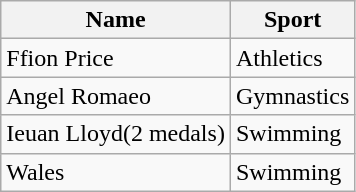<table class="wikitable">
<tr>
<th>Name</th>
<th>Sport</th>
</tr>
<tr>
<td>Ffion Price</td>
<td>Athletics</td>
</tr>
<tr>
<td>Angel Romaeo</td>
<td>Gymnastics</td>
</tr>
<tr>
<td>Ieuan Lloyd(2 medals)</td>
<td>Swimming</td>
</tr>
<tr>
<td>Wales</td>
<td>Swimming</td>
</tr>
</table>
